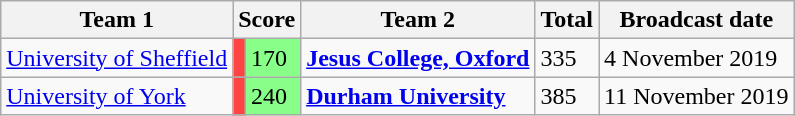<table class="wikitable">
<tr>
<th>Team 1</th>
<th colspan="2">Score</th>
<th>Team 2</th>
<th>Total</th>
<th>Broadcast date</th>
</tr>
<tr>
<td><a href='#'>University of Sheffield</a></td>
<td style="background:#f44;"></td>
<td style="background:#88ff88">170</td>
<td><strong><a href='#'>Jesus College, Oxford</a></strong></td>
<td>335</td>
<td>4 November 2019</td>
</tr>
<tr>
<td><a href='#'>University of York</a></td>
<td style="background:#f44;"></td>
<td style="background:#88ff88">240</td>
<td><strong><a href='#'>Durham University</a></strong></td>
<td>385</td>
<td>11 November 2019</td>
</tr>
</table>
